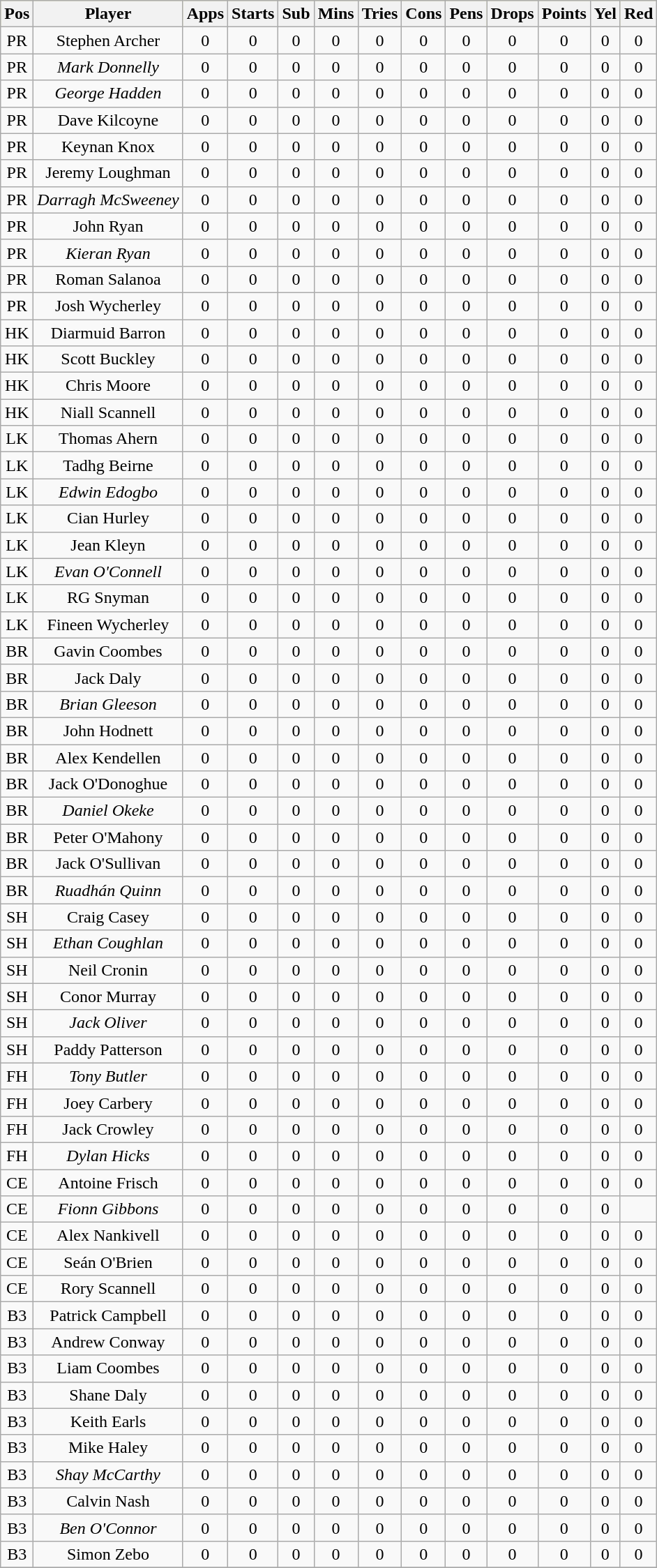<table class="wikitable collapsible collapsed" style="text-align:center">
<tr style="background:#ff9;">
<th>Pos</th>
<th>Player</th>
<th>Apps</th>
<th>Starts</th>
<th>Sub</th>
<th>Mins</th>
<th>Tries</th>
<th>Cons</th>
<th>Pens</th>
<th>Drops</th>
<th>Points</th>
<th>Yel</th>
<th>Red</th>
</tr>
<tr>
<td>PR</td>
<td>Stephen Archer</td>
<td>0</td>
<td>0</td>
<td>0</td>
<td>0</td>
<td>0</td>
<td>0</td>
<td>0</td>
<td>0</td>
<td>0</td>
<td>0</td>
<td>0</td>
</tr>
<tr>
<td>PR</td>
<td><em>Mark Donnelly</em></td>
<td>0</td>
<td>0</td>
<td>0</td>
<td>0</td>
<td>0</td>
<td>0</td>
<td>0</td>
<td>0</td>
<td>0</td>
<td>0</td>
<td>0</td>
</tr>
<tr>
<td>PR</td>
<td><em>George Hadden</em></td>
<td>0</td>
<td>0</td>
<td>0</td>
<td>0</td>
<td>0</td>
<td>0</td>
<td>0</td>
<td>0</td>
<td>0</td>
<td>0</td>
<td>0</td>
</tr>
<tr>
<td>PR</td>
<td>Dave Kilcoyne</td>
<td>0</td>
<td>0</td>
<td>0</td>
<td>0</td>
<td>0</td>
<td>0</td>
<td>0</td>
<td>0</td>
<td>0</td>
<td>0</td>
<td>0</td>
</tr>
<tr>
<td>PR</td>
<td>Keynan Knox</td>
<td>0</td>
<td>0</td>
<td>0</td>
<td>0</td>
<td>0</td>
<td>0</td>
<td>0</td>
<td>0</td>
<td>0</td>
<td>0</td>
<td>0</td>
</tr>
<tr>
<td>PR</td>
<td>Jeremy Loughman</td>
<td>0</td>
<td>0</td>
<td>0</td>
<td>0</td>
<td>0</td>
<td>0</td>
<td>0</td>
<td>0</td>
<td>0</td>
<td>0</td>
<td>0</td>
</tr>
<tr>
<td>PR</td>
<td><em>Darragh McSweeney</em></td>
<td>0</td>
<td>0</td>
<td>0</td>
<td>0</td>
<td>0</td>
<td>0</td>
<td>0</td>
<td>0</td>
<td>0</td>
<td>0</td>
<td>0</td>
</tr>
<tr>
<td>PR</td>
<td>John Ryan</td>
<td>0</td>
<td>0</td>
<td>0</td>
<td>0</td>
<td>0</td>
<td>0</td>
<td>0</td>
<td>0</td>
<td>0</td>
<td>0</td>
<td>0</td>
</tr>
<tr>
<td>PR</td>
<td><em>Kieran Ryan</em></td>
<td>0</td>
<td>0</td>
<td>0</td>
<td>0</td>
<td>0</td>
<td>0</td>
<td>0</td>
<td>0</td>
<td>0</td>
<td>0</td>
<td>0</td>
</tr>
<tr>
<td>PR</td>
<td>Roman Salanoa</td>
<td>0</td>
<td>0</td>
<td>0</td>
<td>0</td>
<td>0</td>
<td>0</td>
<td>0</td>
<td>0</td>
<td>0</td>
<td>0</td>
<td>0</td>
</tr>
<tr>
<td>PR</td>
<td>Josh Wycherley</td>
<td>0</td>
<td>0</td>
<td>0</td>
<td>0</td>
<td>0</td>
<td>0</td>
<td>0</td>
<td>0</td>
<td>0</td>
<td>0</td>
<td>0</td>
</tr>
<tr>
<td>HK</td>
<td>Diarmuid Barron</td>
<td>0</td>
<td>0</td>
<td>0</td>
<td>0</td>
<td>0</td>
<td>0</td>
<td>0</td>
<td>0</td>
<td>0</td>
<td>0</td>
<td>0</td>
</tr>
<tr>
<td>HK</td>
<td>Scott Buckley</td>
<td>0</td>
<td>0</td>
<td>0</td>
<td>0</td>
<td>0</td>
<td>0</td>
<td>0</td>
<td>0</td>
<td>0</td>
<td>0</td>
<td>0</td>
</tr>
<tr>
<td>HK</td>
<td>Chris Moore</td>
<td>0</td>
<td>0</td>
<td>0</td>
<td>0</td>
<td>0</td>
<td>0</td>
<td>0</td>
<td>0</td>
<td>0</td>
<td>0</td>
<td>0</td>
</tr>
<tr>
<td>HK</td>
<td>Niall Scannell</td>
<td>0</td>
<td>0</td>
<td>0</td>
<td>0</td>
<td>0</td>
<td>0</td>
<td>0</td>
<td>0</td>
<td>0</td>
<td>0</td>
<td>0</td>
</tr>
<tr>
<td>LK</td>
<td>Thomas Ahern</td>
<td>0</td>
<td>0</td>
<td>0</td>
<td>0</td>
<td>0</td>
<td>0</td>
<td>0</td>
<td>0</td>
<td>0</td>
<td>0</td>
<td>0</td>
</tr>
<tr>
<td>LK</td>
<td>Tadhg Beirne</td>
<td>0</td>
<td>0</td>
<td>0</td>
<td>0</td>
<td>0</td>
<td>0</td>
<td>0</td>
<td>0</td>
<td>0</td>
<td>0</td>
<td>0</td>
</tr>
<tr>
<td>LK</td>
<td><em>Edwin Edogbo</em></td>
<td>0</td>
<td>0</td>
<td>0</td>
<td>0</td>
<td>0</td>
<td>0</td>
<td>0</td>
<td>0</td>
<td>0</td>
<td>0</td>
<td>0</td>
</tr>
<tr>
<td>LK</td>
<td>Cian Hurley</td>
<td>0</td>
<td>0</td>
<td>0</td>
<td>0</td>
<td>0</td>
<td>0</td>
<td>0</td>
<td>0</td>
<td>0</td>
<td>0</td>
<td>0</td>
</tr>
<tr>
<td>LK</td>
<td>Jean Kleyn</td>
<td>0</td>
<td>0</td>
<td>0</td>
<td>0</td>
<td>0</td>
<td>0</td>
<td>0</td>
<td>0</td>
<td>0</td>
<td>0</td>
<td>0</td>
</tr>
<tr>
<td>LK</td>
<td><em>Evan O'Connell</em></td>
<td>0</td>
<td>0</td>
<td>0</td>
<td>0</td>
<td>0</td>
<td>0</td>
<td>0</td>
<td>0</td>
<td>0</td>
<td>0</td>
<td>0</td>
</tr>
<tr>
<td>LK</td>
<td>RG Snyman</td>
<td>0</td>
<td>0</td>
<td>0</td>
<td>0</td>
<td>0</td>
<td>0</td>
<td>0</td>
<td>0</td>
<td>0</td>
<td>0</td>
<td>0</td>
</tr>
<tr>
<td>LK</td>
<td>Fineen Wycherley</td>
<td>0</td>
<td>0</td>
<td>0</td>
<td>0</td>
<td>0</td>
<td>0</td>
<td>0</td>
<td>0</td>
<td>0</td>
<td>0</td>
<td>0</td>
</tr>
<tr>
<td>BR</td>
<td>Gavin Coombes</td>
<td>0</td>
<td>0</td>
<td>0</td>
<td>0</td>
<td>0</td>
<td>0</td>
<td>0</td>
<td>0</td>
<td>0</td>
<td>0</td>
<td>0</td>
</tr>
<tr>
<td>BR</td>
<td>Jack Daly</td>
<td>0</td>
<td>0</td>
<td>0</td>
<td>0</td>
<td>0</td>
<td>0</td>
<td>0</td>
<td>0</td>
<td>0</td>
<td>0</td>
<td>0</td>
</tr>
<tr>
<td>BR</td>
<td><em>Brian Gleeson</em></td>
<td>0</td>
<td>0</td>
<td>0</td>
<td>0</td>
<td>0</td>
<td>0</td>
<td>0</td>
<td>0</td>
<td>0</td>
<td>0</td>
<td>0</td>
</tr>
<tr>
<td>BR</td>
<td>John Hodnett</td>
<td>0</td>
<td>0</td>
<td>0</td>
<td>0</td>
<td>0</td>
<td>0</td>
<td>0</td>
<td>0</td>
<td>0</td>
<td>0</td>
<td>0</td>
</tr>
<tr>
<td>BR</td>
<td>Alex Kendellen</td>
<td>0</td>
<td>0</td>
<td>0</td>
<td>0</td>
<td>0</td>
<td>0</td>
<td>0</td>
<td>0</td>
<td>0</td>
<td>0</td>
<td>0</td>
</tr>
<tr>
<td>BR</td>
<td>Jack O'Donoghue</td>
<td>0</td>
<td>0</td>
<td>0</td>
<td>0</td>
<td>0</td>
<td>0</td>
<td>0</td>
<td>0</td>
<td>0</td>
<td>0</td>
<td>0</td>
</tr>
<tr>
<td>BR</td>
<td><em>Daniel Okeke</em></td>
<td>0</td>
<td>0</td>
<td>0</td>
<td>0</td>
<td>0</td>
<td>0</td>
<td>0</td>
<td>0</td>
<td>0</td>
<td>0</td>
<td>0</td>
</tr>
<tr>
<td>BR</td>
<td>Peter O'Mahony</td>
<td>0</td>
<td>0</td>
<td>0</td>
<td>0</td>
<td>0</td>
<td>0</td>
<td>0</td>
<td>0</td>
<td>0</td>
<td>0</td>
<td>0</td>
</tr>
<tr>
<td>BR</td>
<td>Jack O'Sullivan</td>
<td>0</td>
<td>0</td>
<td>0</td>
<td>0</td>
<td>0</td>
<td>0</td>
<td>0</td>
<td>0</td>
<td>0</td>
<td>0</td>
<td>0</td>
</tr>
<tr>
<td>BR</td>
<td><em>Ruadhán Quinn</em></td>
<td>0</td>
<td>0</td>
<td>0</td>
<td>0</td>
<td>0</td>
<td>0</td>
<td>0</td>
<td>0</td>
<td>0</td>
<td>0</td>
<td>0</td>
</tr>
<tr>
<td>SH</td>
<td>Craig Casey</td>
<td>0</td>
<td>0</td>
<td>0</td>
<td>0</td>
<td>0</td>
<td>0</td>
<td>0</td>
<td>0</td>
<td>0</td>
<td>0</td>
<td>0</td>
</tr>
<tr>
<td>SH</td>
<td><em>Ethan Coughlan</em></td>
<td>0</td>
<td>0</td>
<td>0</td>
<td>0</td>
<td>0</td>
<td>0</td>
<td>0</td>
<td>0</td>
<td>0</td>
<td>0</td>
<td>0</td>
</tr>
<tr>
<td>SH</td>
<td>Neil Cronin</td>
<td>0</td>
<td>0</td>
<td>0</td>
<td>0</td>
<td>0</td>
<td>0</td>
<td>0</td>
<td>0</td>
<td>0</td>
<td>0</td>
<td>0</td>
</tr>
<tr>
<td>SH</td>
<td>Conor Murray</td>
<td>0</td>
<td>0</td>
<td>0</td>
<td>0</td>
<td>0</td>
<td>0</td>
<td>0</td>
<td>0</td>
<td>0</td>
<td>0</td>
<td>0</td>
</tr>
<tr>
<td>SH</td>
<td><em>Jack Oliver</em></td>
<td>0</td>
<td>0</td>
<td>0</td>
<td>0</td>
<td>0</td>
<td>0</td>
<td>0</td>
<td>0</td>
<td>0</td>
<td>0</td>
<td>0</td>
</tr>
<tr>
<td>SH</td>
<td>Paddy Patterson</td>
<td>0</td>
<td>0</td>
<td>0</td>
<td>0</td>
<td>0</td>
<td>0</td>
<td>0</td>
<td>0</td>
<td>0</td>
<td>0</td>
<td>0</td>
</tr>
<tr>
<td>FH</td>
<td><em>Tony Butler</em></td>
<td>0</td>
<td>0</td>
<td>0</td>
<td>0</td>
<td>0</td>
<td>0</td>
<td>0</td>
<td>0</td>
<td>0</td>
<td>0</td>
<td>0</td>
</tr>
<tr>
<td>FH</td>
<td>Joey Carbery</td>
<td>0</td>
<td>0</td>
<td>0</td>
<td>0</td>
<td>0</td>
<td>0</td>
<td>0</td>
<td>0</td>
<td>0</td>
<td>0</td>
<td>0</td>
</tr>
<tr>
<td>FH</td>
<td>Jack Crowley</td>
<td>0</td>
<td>0</td>
<td>0</td>
<td>0</td>
<td>0</td>
<td>0</td>
<td>0</td>
<td>0</td>
<td>0</td>
<td>0</td>
<td>0</td>
</tr>
<tr>
<td>FH</td>
<td><em>Dylan Hicks</em></td>
<td>0</td>
<td>0</td>
<td>0</td>
<td>0</td>
<td>0</td>
<td>0</td>
<td>0</td>
<td>0</td>
<td>0</td>
<td>0</td>
<td>0</td>
</tr>
<tr>
<td>CE</td>
<td>Antoine Frisch</td>
<td>0</td>
<td>0</td>
<td>0</td>
<td>0</td>
<td>0</td>
<td>0</td>
<td>0</td>
<td>0</td>
<td>0</td>
<td>0</td>
<td>0</td>
</tr>
<tr>
<td>CE</td>
<td><em>Fionn Gibbons</em></td>
<td>0</td>
<td>0</td>
<td>0</td>
<td>0</td>
<td>0</td>
<td>0</td>
<td>0</td>
<td>0</td>
<td>0</td>
<td>0</td>
</tr>
<tr>
<td>CE</td>
<td>Alex Nankivell</td>
<td>0</td>
<td>0</td>
<td>0</td>
<td>0</td>
<td>0</td>
<td>0</td>
<td>0</td>
<td>0</td>
<td>0</td>
<td>0</td>
<td>0</td>
</tr>
<tr>
<td>CE</td>
<td>Seán O'Brien</td>
<td>0</td>
<td>0</td>
<td>0</td>
<td>0</td>
<td>0</td>
<td>0</td>
<td>0</td>
<td>0</td>
<td>0</td>
<td>0</td>
<td>0</td>
</tr>
<tr>
<td>CE</td>
<td>Rory Scannell</td>
<td>0</td>
<td>0</td>
<td>0</td>
<td>0</td>
<td>0</td>
<td>0</td>
<td>0</td>
<td>0</td>
<td>0</td>
<td>0</td>
<td>0</td>
</tr>
<tr>
<td>B3</td>
<td>Patrick Campbell</td>
<td>0</td>
<td>0</td>
<td>0</td>
<td>0</td>
<td>0</td>
<td>0</td>
<td>0</td>
<td>0</td>
<td>0</td>
<td>0</td>
<td>0</td>
</tr>
<tr>
<td>B3</td>
<td>Andrew Conway</td>
<td>0</td>
<td>0</td>
<td>0</td>
<td>0</td>
<td>0</td>
<td>0</td>
<td>0</td>
<td>0</td>
<td>0</td>
<td>0</td>
<td>0</td>
</tr>
<tr>
<td>B3</td>
<td>Liam Coombes</td>
<td>0</td>
<td>0</td>
<td>0</td>
<td>0</td>
<td>0</td>
<td>0</td>
<td>0</td>
<td>0</td>
<td>0</td>
<td>0</td>
<td>0</td>
</tr>
<tr>
<td>B3</td>
<td>Shane Daly</td>
<td>0</td>
<td>0</td>
<td>0</td>
<td>0</td>
<td>0</td>
<td>0</td>
<td>0</td>
<td>0</td>
<td>0</td>
<td>0</td>
<td>0</td>
</tr>
<tr>
<td>B3</td>
<td>Keith Earls</td>
<td>0</td>
<td>0</td>
<td>0</td>
<td>0</td>
<td>0</td>
<td>0</td>
<td>0</td>
<td>0</td>
<td>0</td>
<td>0</td>
<td>0</td>
</tr>
<tr>
<td>B3</td>
<td>Mike Haley</td>
<td>0</td>
<td>0</td>
<td>0</td>
<td>0</td>
<td>0</td>
<td>0</td>
<td>0</td>
<td>0</td>
<td>0</td>
<td>0</td>
<td>0</td>
</tr>
<tr>
<td>B3</td>
<td><em>Shay McCarthy</em></td>
<td>0</td>
<td>0</td>
<td>0</td>
<td>0</td>
<td>0</td>
<td>0</td>
<td>0</td>
<td>0</td>
<td>0</td>
<td>0</td>
<td>0</td>
</tr>
<tr>
<td>B3</td>
<td>Calvin Nash</td>
<td>0</td>
<td>0</td>
<td>0</td>
<td>0</td>
<td>0</td>
<td>0</td>
<td>0</td>
<td>0</td>
<td>0</td>
<td>0</td>
<td>0</td>
</tr>
<tr>
<td>B3</td>
<td><em>Ben O'Connor</em></td>
<td>0</td>
<td>0</td>
<td>0</td>
<td>0</td>
<td>0</td>
<td>0</td>
<td>0</td>
<td>0</td>
<td>0</td>
<td>0</td>
<td>0</td>
</tr>
<tr>
<td>B3</td>
<td>Simon Zebo</td>
<td>0</td>
<td>0</td>
<td>0</td>
<td>0</td>
<td>0</td>
<td>0</td>
<td>0</td>
<td>0</td>
<td>0</td>
<td>0</td>
<td>0</td>
</tr>
<tr>
</tr>
</table>
